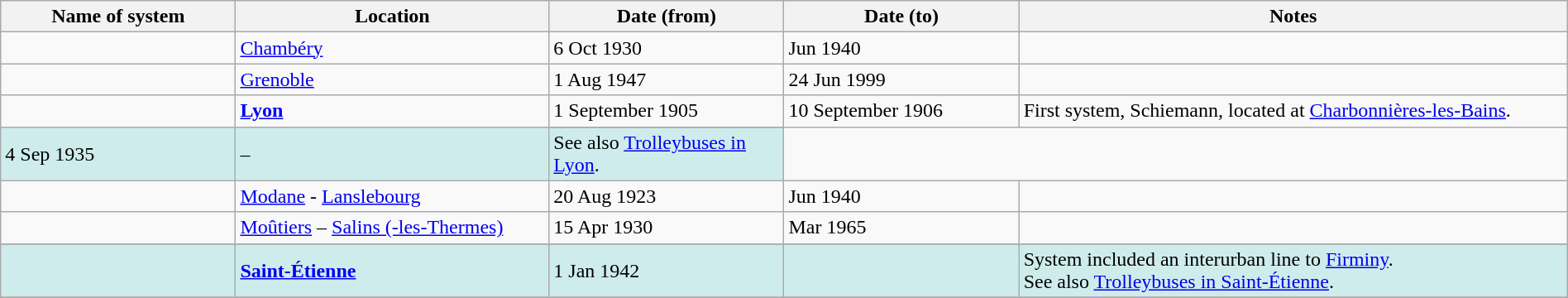<table class="wikitable" width=100%>
<tr>
<th width=15%>Name of system</th>
<th width=20%>Location</th>
<th width=15%>Date (from)</th>
<th width=15%>Date (to)</th>
<th width=35%>Notes</th>
</tr>
<tr>
<td> </td>
<td><a href='#'>Chambéry</a></td>
<td>6 Oct 1930</td>
<td>Jun 1940</td>
<td> </td>
</tr>
<tr>
<td> </td>
<td><a href='#'>Grenoble</a></td>
<td>1 Aug 1947</td>
<td>24 Jun 1999</td>
<td> </td>
</tr>
<tr>
<td rowspan="2"> </td>
<td rowspan="2"><strong><a href='#'>Lyon</a></strong></td>
<td>1 September 1905</td>
<td>10 September 1906</td>
<td>First system, Schiemann, located at <a href='#'>Charbonnières-les-Bains</a>.</td>
</tr>
<tr>
</tr>
<tr style="background:#CFECEC">
<td>4 Sep 1935</td>
<td>–</td>
<td>See also <a href='#'>Trolleybuses in Lyon</a>.</td>
</tr>
<tr>
<td> </td>
<td><a href='#'>Modane</a> - <a href='#'>Lanslebourg</a></td>
<td>20 Aug 1923</td>
<td>Jun 1940</td>
<td> </td>
</tr>
<tr>
<td> </td>
<td><a href='#'>Moûtiers</a> – <a href='#'>Salins (-les-Thermes)</a></td>
<td>15 Apr 1930</td>
<td>Mar 1965</td>
<td> </td>
</tr>
<tr>
</tr>
<tr style="background:#CFECEC">
<td> </td>
<td><strong><a href='#'>Saint-Étienne</a></strong></td>
<td>1 Jan 1942</td>
<td> </td>
<td>System included an interurban line to <a href='#'>Firminy</a>.<br>See also <a href='#'>Trolleybuses in Saint-Étienne</a>.</td>
</tr>
<tr>
</tr>
</table>
